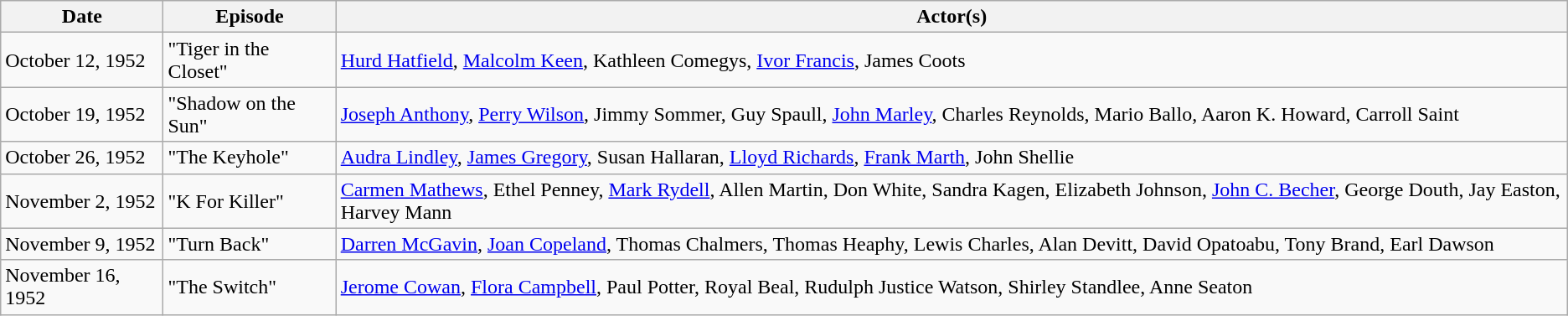<table class="wikitable">
<tr>
<th>Date</th>
<th>Episode</th>
<th>Actor(s)</th>
</tr>
<tr>
<td>October 12, 1952</td>
<td>"Tiger in the Closet"</td>
<td><a href='#'>Hurd Hatfield</a>, <a href='#'>Malcolm Keen</a>, Kathleen Comegys, <a href='#'>Ivor Francis</a>, James Coots</td>
</tr>
<tr>
<td>October 19, 1952</td>
<td>"Shadow on the Sun"</td>
<td><a href='#'>Joseph Anthony</a>, <a href='#'>Perry Wilson</a>, Jimmy Sommer, Guy Spaull, <a href='#'>John Marley</a>, Charles Reynolds, Mario Ballo, Aaron K. Howard, Carroll Saint</td>
</tr>
<tr>
<td>October 26, 1952</td>
<td>"The Keyhole"</td>
<td><a href='#'>Audra Lindley</a>, <a href='#'>James Gregory</a>, Susan Hallaran, <a href='#'>Lloyd Richards</a>, <a href='#'>Frank Marth</a>, John Shellie</td>
</tr>
<tr>
<td>November 2, 1952</td>
<td>"K For Killer"</td>
<td><a href='#'>Carmen Mathews</a>, Ethel Penney, <a href='#'>Mark Rydell</a>, Allen Martin, Don White, Sandra Kagen, Elizabeth Johnson, <a href='#'>John C. Becher</a>, George Douth, Jay Easton, Harvey Mann</td>
</tr>
<tr>
<td>November 9, 1952</td>
<td>"Turn Back"</td>
<td><a href='#'>Darren McGavin</a>, <a href='#'>Joan Copeland</a>, Thomas Chalmers, Thomas Heaphy, Lewis Charles, Alan Devitt, David Opatoabu, Tony Brand, Earl Dawson</td>
</tr>
<tr>
<td>November 16, 1952</td>
<td>"The Switch"</td>
<td><a href='#'>Jerome Cowan</a>, <a href='#'>Flora Campbell</a>, Paul Potter, Royal Beal, Rudulph Justice Watson, Shirley Standlee, Anne Seaton</td>
</tr>
</table>
